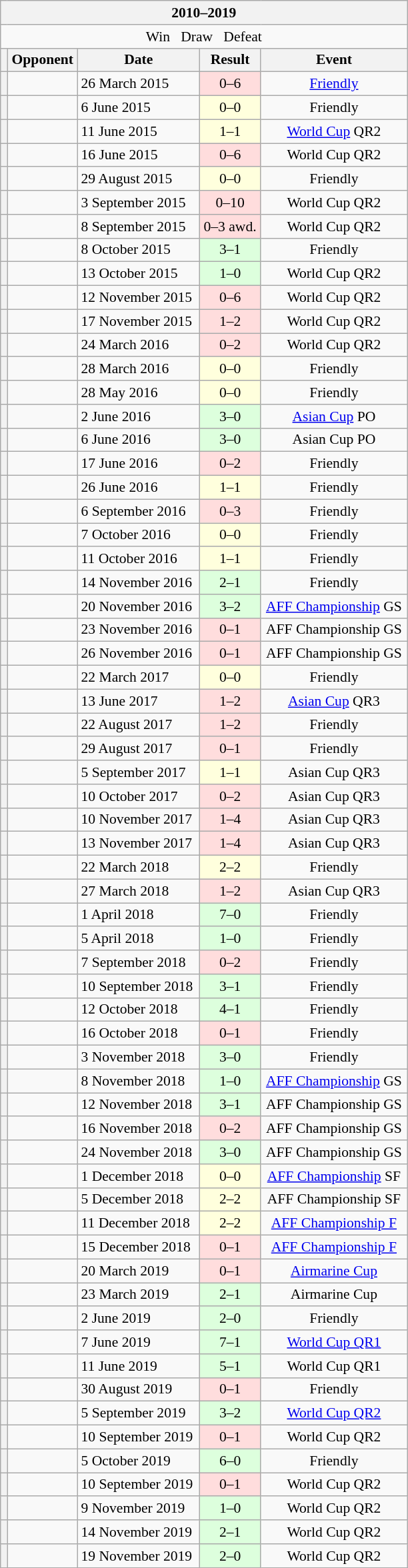<table class="wikitable collapsible collapsed" style="font-size: 90%">
<tr>
<th colspan="5" style="width:400px;">2010–2019</th>
</tr>
<tr>
<td style="text-align:center;" colspan="5"> Win   Draw   Defeat</td>
</tr>
<tr>
<th></th>
<th>Opponent</th>
<th>Date</th>
<th>Result</th>
<th>Event</th>
</tr>
<tr>
<th></th>
<td></td>
<td>26 March 2015</td>
<td style="background:#fdd; text-align:center;">0–6</td>
<td style="text-align:center;"> <a href='#'>Friendly</a></td>
</tr>
<tr>
<th></th>
<td></td>
<td>6 June 2015</td>
<td style="background:#ffd; text-align:center;">0–0</td>
<td style="text-align:center;"> Friendly</td>
</tr>
<tr>
<th></th>
<td></td>
<td>11 June 2015</td>
<td style="background:#ffd; text-align:center;">1–1</td>
<td style="text-align:center;"> <a href='#'>World Cup</a> QR2</td>
</tr>
<tr>
<th></th>
<td></td>
<td>16 June 2015</td>
<td style="background:#fdd; text-align:center;">0–6</td>
<td style="text-align:center;"> World Cup QR2</td>
</tr>
<tr>
<th></th>
<td></td>
<td>29 August 2015</td>
<td style="background:#ffd; text-align:center;">0–0</td>
<td style="text-align:center;"> Friendly</td>
</tr>
<tr>
<th></th>
<td></td>
<td>3 September 2015</td>
<td style="background:#fdd; text-align:center;">0–10</td>
<td style="text-align:center;"> World Cup QR2</td>
</tr>
<tr>
<th></th>
<td></td>
<td>8 September 2015</td>
<td style="background:#fdd; text-align:center;">0–3 awd.</td>
<td style="text-align:center;"> World Cup QR2</td>
</tr>
<tr>
<th></th>
<td></td>
<td>8 October 2015</td>
<td style="background:#dfd ; text-align:center;">3–1</td>
<td style="text-align:center;"> Friendly</td>
</tr>
<tr>
<th></th>
<td></td>
<td>13 October 2015</td>
<td style="background:#dfd ; text-align:center;">1–0</td>
<td style="text-align:center;"> World Cup QR2</td>
</tr>
<tr>
<th></th>
<td></td>
<td>12 November 2015</td>
<td style="background:#fdd; text-align:center;">0–6</td>
<td style="text-align:center;"> World Cup QR2</td>
</tr>
<tr>
<th></th>
<td></td>
<td>17 November 2015</td>
<td style="background:#fdd; text-align:center;">1–2</td>
<td style="text-align:center;"> World Cup QR2</td>
</tr>
<tr>
<th></th>
<td></td>
<td>24 March 2016</td>
<td style="background:#fdd; text-align:center;">0–2</td>
<td style="text-align:center;"> World Cup QR2</td>
</tr>
<tr>
<th></th>
<td></td>
<td>28 March 2016</td>
<td style="background:#ffd; text-align:center;">0–0</td>
<td style="text-align:center;"> Friendly</td>
</tr>
<tr>
<th></th>
<td></td>
<td>28 May 2016</td>
<td style="background:#ffd; text-align:center;">0–0</td>
<td style="text-align:center;"> Friendly</td>
</tr>
<tr>
<th></th>
<td></td>
<td>2 June 2016</td>
<td style="background:#dfd ; text-align:center;">3–0</td>
<td style="text-align:center;"> <a href='#'>Asian Cup</a> PO</td>
</tr>
<tr>
<th></th>
<td></td>
<td>6 June 2016</td>
<td style="background:#dfd ; text-align:center;">3–0</td>
<td style="text-align:center;"> Asian Cup PO</td>
</tr>
<tr>
<th></th>
<td></td>
<td>17 June 2016</td>
<td style="background:#fdd; text-align:center;">0–2</td>
<td style="text-align:center;"> Friendly</td>
</tr>
<tr>
<th></th>
<td></td>
<td>26 June 2016</td>
<td style="background:#ffd; text-align:center;">1–1</td>
<td style="text-align:center;"> Friendly</td>
</tr>
<tr>
<th></th>
<td></td>
<td>6 September 2016</td>
<td style="background:#fdd; text-align:center;">0–3</td>
<td style="text-align:center;"> Friendly</td>
</tr>
<tr>
<th></th>
<td></td>
<td>7 October 2016</td>
<td style="background:#ffd; text-align:center;">0–0</td>
<td style="text-align:center;"> Friendly</td>
</tr>
<tr>
<th></th>
<td></td>
<td>11 October 2016</td>
<td style="background:#ffd; text-align:center;">1–1</td>
<td style="text-align:center;"> Friendly</td>
</tr>
<tr>
<th></th>
<td></td>
<td>14 November 2016</td>
<td style="background:#dfd ; text-align:center;">2–1</td>
<td style="text-align:center;"> Friendly</td>
</tr>
<tr>
<th></th>
<td></td>
<td>20 November 2016</td>
<td style="background:#dfd ; text-align:center;">3–2</td>
<td style="text-align:center;"> <a href='#'>AFF Championship</a> GS</td>
</tr>
<tr>
<th></th>
<td></td>
<td>23 November 2016</td>
<td style="background:#fdd; text-align:center;">0–1</td>
<td style="text-align:center;"> AFF Championship GS</td>
</tr>
<tr>
<th></th>
<td></td>
<td>26 November 2016</td>
<td style="background:#fdd; text-align:center;">0–1</td>
<td style="text-align:center;"> AFF Championship GS</td>
</tr>
<tr>
<th></th>
<td></td>
<td>22 March 2017</td>
<td style="background:#ffd; text-align:center;">0–0</td>
<td style="text-align:center;"> Friendly</td>
</tr>
<tr>
<th></th>
<td></td>
<td>13 June 2017</td>
<td style="background:#fdd; text-align:center;">1–2</td>
<td style="text-align:center;"> <a href='#'>Asian Cup</a> QR3</td>
</tr>
<tr>
<th></th>
<td></td>
<td>22 August 2017</td>
<td style="background:#fdd; text-align:center;">1–2</td>
<td style="text-align:center;"> Friendly</td>
</tr>
<tr>
<th></th>
<td></td>
<td>29 August 2017</td>
<td style="background:#fdd; text-align:center;">0–1</td>
<td style="text-align:center;"> Friendly</td>
</tr>
<tr>
<th></th>
<td></td>
<td>5 September 2017</td>
<td style="background:#ffd; text-align:center;">1–1</td>
<td style="text-align:center;"> Asian Cup QR3</td>
</tr>
<tr>
<th></th>
<td></td>
<td>10 October 2017</td>
<td style="background:#fdd; text-align:center;">0–2</td>
<td style="text-align:center;"> Asian Cup QR3</td>
</tr>
<tr>
<th></th>
<td></td>
<td>10 November 2017</td>
<td style="background:#fdd; text-align:center;">1–4</td>
<td style="text-align:center;"> Asian Cup QR3</td>
</tr>
<tr>
<th></th>
<td></td>
<td>13 November 2017</td>
<td style="background:#fdd; text-align:center;">1–4</td>
<td style="text-align:center;"> Asian Cup QR3</td>
</tr>
<tr>
<th></th>
<td></td>
<td>22 March 2018</td>
<td style="background:#ffd; text-align:center;">2–2</td>
<td style="text-align:center;"> Friendly</td>
</tr>
<tr>
<th></th>
<td></td>
<td>27 March 2018</td>
<td style="background:#fdd; text-align:center;">1–2</td>
<td style="text-align:center;"> Asian Cup QR3</td>
</tr>
<tr>
<th></th>
<td></td>
<td>1 April 2018</td>
<td style="background:#dfd ; text-align:center;">7–0</td>
<td style="text-align:center;"> Friendly</td>
</tr>
<tr>
<th></th>
<td></td>
<td>5 April 2018</td>
<td style="background:#dfd ; text-align:center;">1–0</td>
<td style="text-align:center;"> Friendly</td>
</tr>
<tr>
<th></th>
<td></td>
<td>7 September 2018</td>
<td style="background:#fdd; text-align:center;">0–2</td>
<td style="text-align:center;"> Friendly</td>
</tr>
<tr>
<th></th>
<td></td>
<td>10 September 2018</td>
<td style="background:#dfd ; text-align:center;">3–1</td>
<td style="text-align:center;"> Friendly</td>
</tr>
<tr>
<th></th>
<td></td>
<td>12 October 2018</td>
<td style="background:#dfd ; text-align:center;">4–1</td>
<td style="text-align:center;"> Friendly</td>
</tr>
<tr>
<th></th>
<td></td>
<td>16 October 2018</td>
<td style="background:#fdd; text-align:center;">0–1</td>
<td style="text-align:center;"> Friendly</td>
</tr>
<tr>
<th></th>
<td></td>
<td>3 November 2018</td>
<td style="background:#dfd ; text-align:center;">3–0</td>
<td style="text-align:center;"> Friendly</td>
</tr>
<tr>
<th></th>
<td></td>
<td>8 November 2018</td>
<td style="background:#dfd ; text-align:center;">1–0</td>
<td style="text-align:center;"> <a href='#'>AFF Championship</a> GS</td>
</tr>
<tr>
<th></th>
<td></td>
<td>12 November 2018</td>
<td style="background:#dfd ; text-align:center;">3–1</td>
<td style="text-align:center;"> AFF Championship GS</td>
</tr>
<tr>
<th></th>
<td></td>
<td>16 November 2018</td>
<td style="background:#fdd; text-align:center;">0–2</td>
<td style="text-align:center;"> AFF Championship GS</td>
</tr>
<tr>
<th></th>
<td></td>
<td>24 November 2018</td>
<td style="background:#dfd ; text-align:center;">3–0</td>
<td style="text-align:center;"> AFF Championship GS</td>
</tr>
<tr>
<th></th>
<td></td>
<td>1 December 2018</td>
<td style="background:#ffd; text-align:center;">0–0</td>
<td style="text-align:center;"> <a href='#'>AFF Championship</a> SF</td>
</tr>
<tr>
<th></th>
<td></td>
<td>5 December 2018</td>
<td style="background:#ffd; text-align:center;">2–2</td>
<td style="text-align:center;"> AFF Championship SF</td>
</tr>
<tr>
<th></th>
<td></td>
<td>11 December 2018</td>
<td style="background:#ffd; text-align:center;">2–2</td>
<td style="text-align:center;"> <a href='#'>AFF Championship F</a></td>
</tr>
<tr>
<th></th>
<td></td>
<td>15 December 2018</td>
<td style="background:#fdd; text-align:center;">0–1</td>
<td style="text-align:center;"> <a href='#'>AFF Championship F</a></td>
</tr>
<tr>
<th></th>
<td></td>
<td>20 March 2019</td>
<td style="background:#fdd; text-align:center;">0–1</td>
<td style="text-align:center;"> <a href='#'>Airmarine Cup</a></td>
</tr>
<tr>
<th></th>
<td></td>
<td>23 March 2019</td>
<td style="background:#dfd ; text-align:center;">2–1</td>
<td style="text-align:center;"> Airmarine Cup</td>
</tr>
<tr>
<th></th>
<td></td>
<td>2 June 2019</td>
<td style="background:#dfd ; text-align:center;">2–0</td>
<td style="text-align:center;"> Friendly</td>
</tr>
<tr>
<th></th>
<td></td>
<td>7 June 2019</td>
<td style="background:#dfd ; text-align:center;">7–1</td>
<td style="text-align:center;"> <a href='#'>World Cup QR1</a></td>
</tr>
<tr>
<th></th>
<td></td>
<td>11 June 2019</td>
<td style="background:#dfd ; text-align:center;">5–1</td>
<td style="text-align:center;"> World Cup QR1</td>
</tr>
<tr>
<th></th>
<td></td>
<td>30 August 2019</td>
<td style="background:#fdd; text-align:center;">0–1</td>
<td style="text-align:center;"> Friendly</td>
</tr>
<tr>
<th></th>
<td></td>
<td>5 September 2019</td>
<td style="background:#dfd ; text-align:center;">3–2</td>
<td style="text-align:center;"> <a href='#'>World Cup QR2</a></td>
</tr>
<tr>
<th></th>
<td></td>
<td>10 September 2019</td>
<td style="background:#fdd; text-align:center;">0–1</td>
<td style="text-align:center;"> World Cup QR2</td>
</tr>
<tr>
<th></th>
<td></td>
<td>5 October 2019</td>
<td style="background:#dfd ; text-align:center;">6–0</td>
<td style="text-align:center;"> Friendly</td>
</tr>
<tr>
<th></th>
<td></td>
<td>10 September 2019</td>
<td style="background:#fdd; text-align:center;">0–1</td>
<td style="text-align:center;"> World Cup QR2</td>
</tr>
<tr>
<th></th>
<td></td>
<td>9 November 2019</td>
<td style="background:#dfd ; text-align:center;">1–0</td>
<td style="text-align:center;"> World Cup QR2</td>
</tr>
<tr>
<th></th>
<td></td>
<td>14 November 2019</td>
<td style="background:#dfd ; text-align:center;">2–1</td>
<td style="text-align:center;"> World Cup QR2</td>
</tr>
<tr>
<th></th>
<td></td>
<td>19 November 2019</td>
<td style="background:#dfd ; text-align:center;">2–0</td>
<td style="text-align:center;"> World Cup QR2</td>
</tr>
</table>
